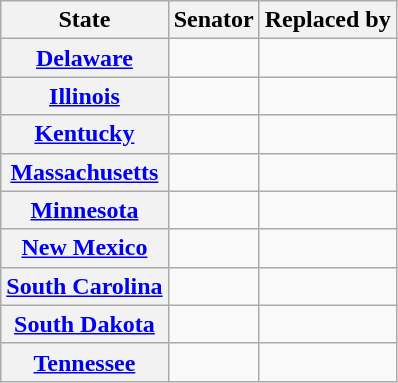<table class="wikitable sortable plainrowheaders">
<tr>
<th scope="col">State</th>
<th scope="col">Senator</th>
<th scope="col">Replaced by</th>
</tr>
<tr>
<th><a href='#'>Delaware</a></th>
<td></td>
<td></td>
</tr>
<tr>
<th><a href='#'>Illinois</a></th>
<td></td>
<td></td>
</tr>
<tr>
<th><a href='#'>Kentucky</a></th>
<td></td>
<td></td>
</tr>
<tr>
<th><a href='#'>Massachusetts</a></th>
<td></td>
<td></td>
</tr>
<tr>
<th><a href='#'>Minnesota</a></th>
<td></td>
<td></td>
</tr>
<tr>
<th><a href='#'>New Mexico</a></th>
<td></td>
<td></td>
</tr>
<tr>
<th><a href='#'>South Carolina</a></th>
<td></td>
<td></td>
</tr>
<tr>
<th><a href='#'>South Dakota</a></th>
<td></td>
<td></td>
</tr>
<tr>
<th><a href='#'>Tennessee</a></th>
<td></td>
<td></td>
</tr>
</table>
